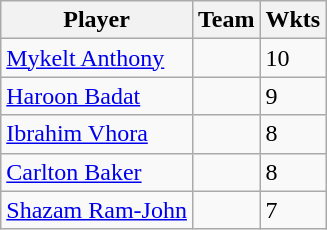<table class="wikitable">
<tr>
<th>Player</th>
<th>Team</th>
<th>Wkts</th>
</tr>
<tr>
<td><a href='#'>Mykelt Anthony</a></td>
<td></td>
<td>10</td>
</tr>
<tr>
<td><a href='#'>Haroon Badat</a></td>
<td></td>
<td>9</td>
</tr>
<tr>
<td><a href='#'>Ibrahim Vhora</a></td>
<td></td>
<td>8</td>
</tr>
<tr>
<td><a href='#'>Carlton Baker</a></td>
<td></td>
<td>8</td>
</tr>
<tr>
<td><a href='#'>Shazam Ram-John</a></td>
<td></td>
<td>7</td>
</tr>
</table>
